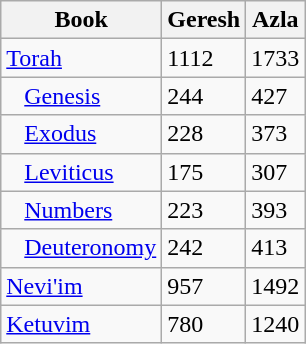<table class="wikitable">
<tr>
<th><strong>Book</strong></th>
<th>Geresh</th>
<th>Azla</th>
</tr>
<tr>
<td><a href='#'>Torah</a></td>
<td>1112</td>
<td>1733</td>
</tr>
<tr>
<td>   <a href='#'>Genesis</a></td>
<td>244</td>
<td>427</td>
</tr>
<tr>
<td>   <a href='#'>Exodus</a></td>
<td>228</td>
<td>373</td>
</tr>
<tr>
<td>   <a href='#'>Leviticus</a></td>
<td>175</td>
<td>307</td>
</tr>
<tr>
<td>   <a href='#'>Numbers</a></td>
<td>223</td>
<td>393</td>
</tr>
<tr>
<td>   <a href='#'>Deuteronomy</a></td>
<td>242</td>
<td>413</td>
</tr>
<tr>
<td><a href='#'>Nevi'im</a></td>
<td>957</td>
<td>1492</td>
</tr>
<tr>
<td><a href='#'>Ketuvim</a></td>
<td>780</td>
<td>1240</td>
</tr>
</table>
